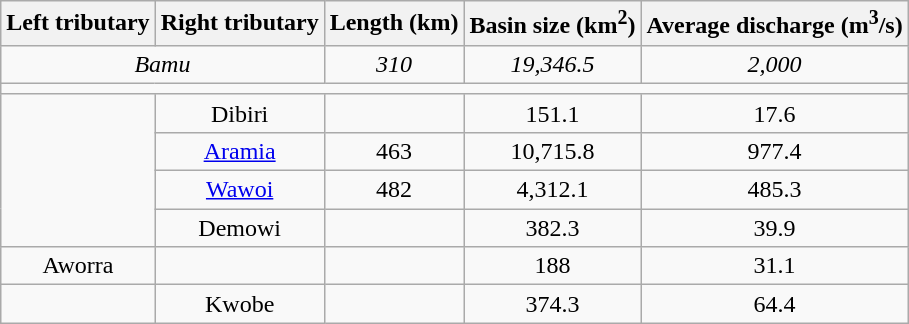<table class="wikitable" style="text-align:center;">
<tr>
<th>Left tributary</th>
<th>Right tributary</th>
<th>Length (km)</th>
<th>Basin size (km<sup>2</sup>)</th>
<th>Average discharge (m<sup>3</sup>/s)</th>
</tr>
<tr>
<td colspan="2"><em>Bamu</em></td>
<td><em>310</em></td>
<td><em>19,346.5</em></td>
<td><em>2,000</em></td>
</tr>
<tr>
<td colspan="5"></td>
</tr>
<tr>
<td rowspan="4"></td>
<td>Dibiri</td>
<td></td>
<td>151.1</td>
<td>17.6</td>
</tr>
<tr>
<td><a href='#'>Aramia</a></td>
<td>463</td>
<td>10,715.8</td>
<td>977.4</td>
</tr>
<tr>
<td><a href='#'>Wawoi</a></td>
<td>482</td>
<td>4,312.1</td>
<td>485.3</td>
</tr>
<tr>
<td>Demowi</td>
<td></td>
<td>382.3</td>
<td>39.9</td>
</tr>
<tr>
<td>Aworra</td>
<td></td>
<td></td>
<td>188</td>
<td>31.1</td>
</tr>
<tr>
<td></td>
<td>Kwobe</td>
<td></td>
<td>374.3</td>
<td>64.4</td>
</tr>
</table>
